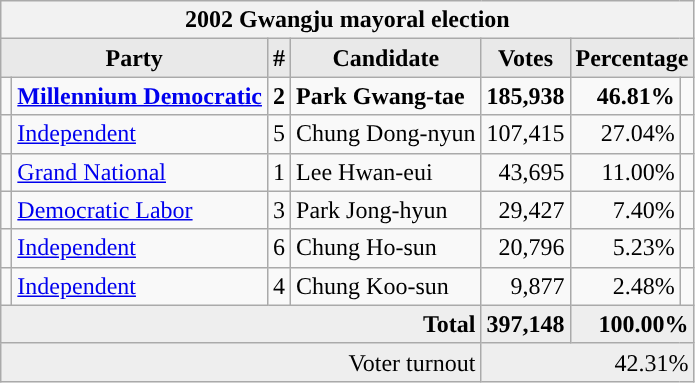<table class="wikitable">
<tr>
<th colspan="7">2002 Gwangju mayoral election</th>
</tr>
<tr>
<th style="background-color:#E9E9E9" colspan=2>Party</th>
<th style="background-color:#E9E9E9">#</th>
<th style="background-color:#E9E9E9">Candidate</th>
<th style="background-color:#E9E9E9">Votes</th>
<th style="background-color:#E9E9E9" colspan=2>Percentage</th>
</tr>
<tr style="font-weight:bold">
<td></td>
<td align=left><a href='#'>Millennium Democratic</a></td>
<td align=center>2</td>
<td align=left>Park Gwang-tae</td>
<td align=right>185,938</td>
<td align=right>46.81%</td>
<td align=right></td>
</tr>
<tr>
<td></td>
<td align=left><a href='#'>Independent</a></td>
<td align=center>5</td>
<td align=left>Chung Dong-nyun</td>
<td align=right>107,415</td>
<td align=right>27.04%</td>
<td align=right></td>
</tr>
<tr>
<td></td>
<td align=left><a href='#'>Grand National</a></td>
<td align=center>1</td>
<td align=left>Lee Hwan-eui</td>
<td align=right>43,695</td>
<td align=right>11.00%</td>
<td align=right></td>
</tr>
<tr>
<td></td>
<td align=left><a href='#'>Democratic Labor</a></td>
<td align=center>3</td>
<td align=left>Park Jong-hyun</td>
<td align=right>29,427</td>
<td align=right>7.40%</td>
<td align=right></td>
</tr>
<tr>
<td></td>
<td align=left><a href='#'>Independent</a></td>
<td align=center>6</td>
<td align=left>Chung Ho-sun</td>
<td align=right>20,796</td>
<td align=right>5.23%</td>
<td align=right></td>
</tr>
<tr>
<td></td>
<td align=left><a href='#'>Independent</a></td>
<td align=center>4</td>
<td align=left>Chung Koo-sun</td>
<td align=right>9,877</td>
<td align=right>2.48%</td>
<td align=right></td>
</tr>
<tr bgcolor="#EEEEEE" style="font-weight:bold">
<td colspan="4" align=right>Total</td>
<td align=right>397,148</td>
<td align=right colspan=2>100.00%</td>
</tr>
<tr bgcolor="#EEEEEE">
<td colspan="4" align="right">Voter turnout</td>
<td colspan="3" align="right">42.31%</td>
</tr>
</table>
